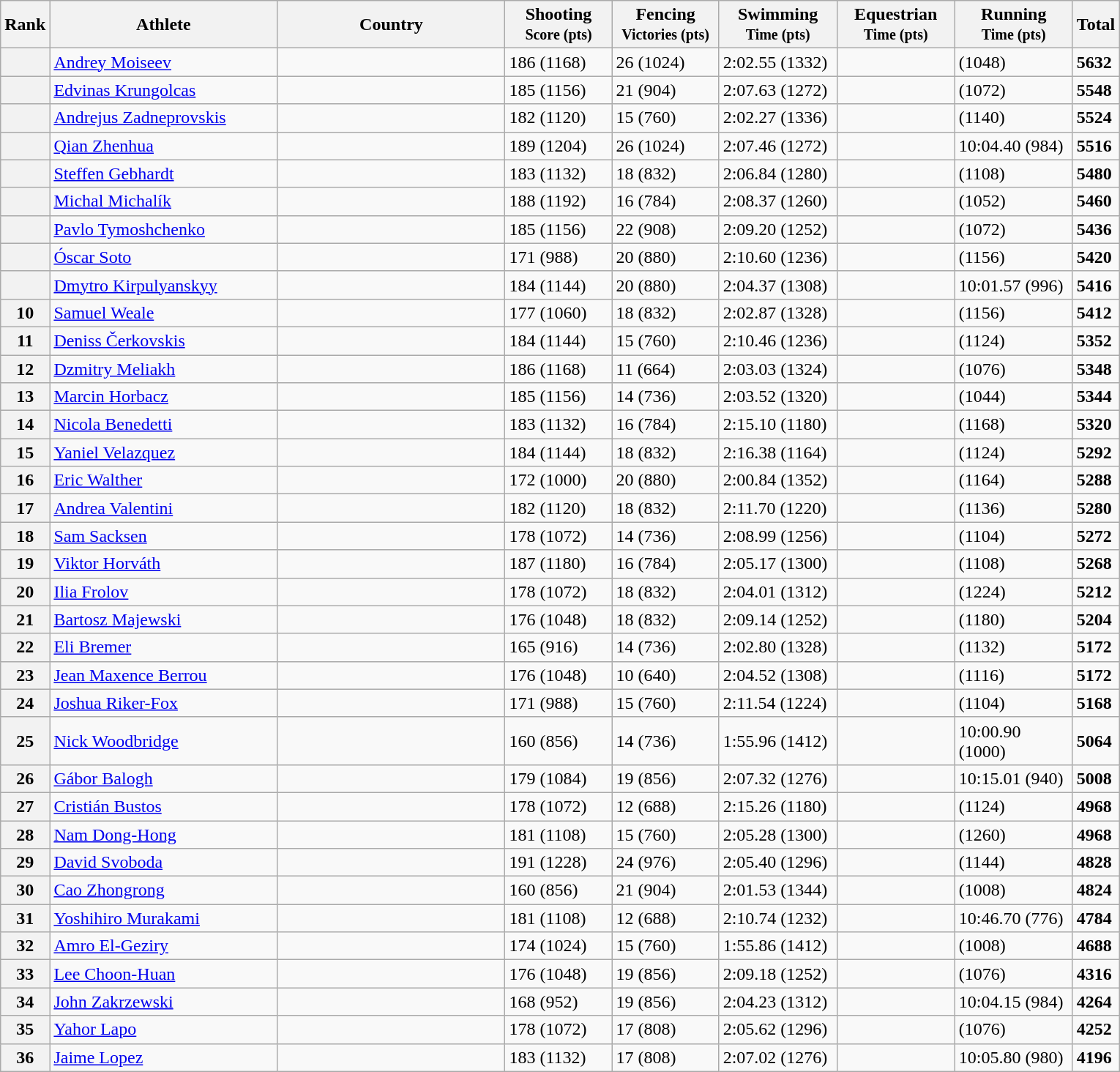<table class="wikitable sortable">
<tr>
<th width=30>Rank</th>
<th width=200>Athlete</th>
<th width=200>Country</th>
<th width=90>Shooting<br><small>Score (pts)</small></th>
<th width=90>Fencing <br><small>Victories (pts)</small></th>
<th width=100>Swimming <br><small>Time (pts)</small></th>
<th width=100>Equestrian <br><small>Time (pts)</small></th>
<th width=100>Running <br><small>Time (pts)</small></th>
<th>Total</th>
</tr>
<tr>
<th></th>
<td align=left><a href='#'>Andrey Moiseev</a></td>
<td></td>
<td>186 (1168)</td>
<td>26 (1024)</td>
<td>2:02.55 (1332)</td>
<td></td>
<td> (1048)</td>
<td><strong>5632</strong></td>
</tr>
<tr>
<th></th>
<td align=left><a href='#'>Edvinas Krungolcas</a></td>
<td></td>
<td>185 (1156)</td>
<td>21 (904)</td>
<td>2:07.63 (1272)</td>
<td></td>
<td> (1072)</td>
<td><strong>5548</strong></td>
</tr>
<tr>
<th></th>
<td align=left><a href='#'>Andrejus Zadneprovskis</a></td>
<td></td>
<td>182 (1120)</td>
<td>15 (760)</td>
<td>2:02.27 (1336)</td>
<td></td>
<td> (1140)</td>
<td><strong>5524</strong></td>
</tr>
<tr>
<th></th>
<td align=left><a href='#'>Qian Zhenhua</a></td>
<td></td>
<td>189 (1204)</td>
<td>26 (1024)</td>
<td>2:07.46 (1272)</td>
<td></td>
<td>10:04.40 (984)</td>
<td><strong>5516</strong></td>
</tr>
<tr>
<th></th>
<td align=left><a href='#'>Steffen Gebhardt</a></td>
<td></td>
<td>183 (1132)</td>
<td>18 (832)</td>
<td>2:06.84 (1280)</td>
<td></td>
<td> (1108)</td>
<td><strong>5480</strong></td>
</tr>
<tr>
<th></th>
<td align=left><a href='#'>Michal Michalík</a></td>
<td></td>
<td>188 (1192)</td>
<td>16 (784)</td>
<td>2:08.37 (1260)</td>
<td></td>
<td> (1052)</td>
<td><strong>5460</strong></td>
</tr>
<tr>
<th></th>
<td align=left><a href='#'>Pavlo Tymoshchenko</a></td>
<td></td>
<td>185 (1156)</td>
<td>22 (908)</td>
<td>2:09.20 (1252)</td>
<td></td>
<td> (1072)</td>
<td><strong>5436</strong></td>
</tr>
<tr>
<th></th>
<td align=left><a href='#'>Óscar Soto</a></td>
<td></td>
<td>171 (988)</td>
<td>20 (880)</td>
<td>2:10.60 (1236)</td>
<td></td>
<td> (1156)</td>
<td><strong>5420</strong></td>
</tr>
<tr>
<th></th>
<td align=left><a href='#'>Dmytro Kirpulyanskyy</a></td>
<td></td>
<td>184 (1144)</td>
<td>20 (880)</td>
<td>2:04.37 (1308)</td>
<td></td>
<td>10:01.57 (996)</td>
<td><strong>5416</strong></td>
</tr>
<tr>
<th>10</th>
<td align=left><a href='#'>Samuel Weale</a></td>
<td></td>
<td>177 (1060)</td>
<td>18 (832)</td>
<td>2:02.87 (1328)</td>
<td></td>
<td> (1156)</td>
<td><strong>5412</strong></td>
</tr>
<tr>
<th>11</th>
<td align=left><a href='#'>Deniss Čerkovskis</a></td>
<td></td>
<td>184 (1144)</td>
<td>15 (760)</td>
<td>2:10.46 (1236)</td>
<td></td>
<td> (1124)</td>
<td><strong>5352</strong></td>
</tr>
<tr>
<th>12</th>
<td align=left><a href='#'>Dzmitry Meliakh</a></td>
<td></td>
<td>186 (1168)</td>
<td>11 (664)</td>
<td>2:03.03 (1324)</td>
<td></td>
<td> (1076)</td>
<td><strong>5348</strong></td>
</tr>
<tr>
<th>13</th>
<td align=left><a href='#'>Marcin Horbacz</a></td>
<td></td>
<td>185 (1156)</td>
<td>14 (736)</td>
<td>2:03.52 (1320)</td>
<td></td>
<td> (1044)</td>
<td><strong>5344</strong></td>
</tr>
<tr>
<th>14</th>
<td align=left><a href='#'>Nicola Benedetti</a></td>
<td></td>
<td>183 (1132)</td>
<td>16 (784)</td>
<td>2:15.10 (1180)</td>
<td></td>
<td> (1168)</td>
<td><strong>5320</strong></td>
</tr>
<tr>
<th>15</th>
<td align=left><a href='#'>Yaniel Velazquez</a></td>
<td></td>
<td>184 (1144)</td>
<td>18 (832)</td>
<td>2:16.38 (1164)</td>
<td></td>
<td> (1124)</td>
<td><strong>5292</strong></td>
</tr>
<tr>
<th>16</th>
<td align=left><a href='#'>Eric Walther</a></td>
<td></td>
<td>172 (1000)</td>
<td>20 (880)</td>
<td>2:00.84 (1352)</td>
<td></td>
<td> (1164)</td>
<td><strong>5288</strong></td>
</tr>
<tr>
<th>17</th>
<td align=left><a href='#'>Andrea Valentini</a></td>
<td></td>
<td>182 (1120)</td>
<td>18 (832)</td>
<td>2:11.70 (1220)</td>
<td></td>
<td> (1136)</td>
<td><strong>5280</strong></td>
</tr>
<tr>
<th>18</th>
<td align=left><a href='#'>Sam Sacksen</a></td>
<td></td>
<td>178 (1072)</td>
<td>14 (736)</td>
<td>2:08.99 (1256)</td>
<td></td>
<td> (1104)</td>
<td><strong>5272</strong></td>
</tr>
<tr>
<th>19</th>
<td align=left><a href='#'>Viktor Horváth</a></td>
<td></td>
<td>187 (1180)</td>
<td>16 (784)</td>
<td>2:05.17 (1300)</td>
<td></td>
<td> (1108)</td>
<td><strong>5268</strong></td>
</tr>
<tr>
<th>20</th>
<td align=left><a href='#'>Ilia Frolov</a></td>
<td></td>
<td>178 (1072)</td>
<td>18 (832)</td>
<td>2:04.01 (1312)</td>
<td></td>
<td> (1224)</td>
<td><strong>5212</strong></td>
</tr>
<tr>
<th>21</th>
<td align=left><a href='#'>Bartosz Majewski</a></td>
<td></td>
<td>176 (1048)</td>
<td>18 (832)</td>
<td>2:09.14 (1252)</td>
<td></td>
<td> (1180)</td>
<td><strong>5204</strong></td>
</tr>
<tr>
<th>22</th>
<td align=left><a href='#'>Eli Bremer</a></td>
<td></td>
<td>165 (916)</td>
<td>14 (736)</td>
<td>2:02.80 (1328)</td>
<td></td>
<td> (1132)</td>
<td><strong>5172</strong></td>
</tr>
<tr>
<th>23</th>
<td align=left><a href='#'>Jean Maxence Berrou</a></td>
<td></td>
<td>176 (1048)</td>
<td>10 (640)</td>
<td>2:04.52 (1308)</td>
<td></td>
<td> (1116)</td>
<td><strong>5172</strong></td>
</tr>
<tr>
<th>24</th>
<td align=left><a href='#'>Joshua Riker-Fox</a></td>
<td></td>
<td>171 (988)</td>
<td>15 (760)</td>
<td>2:11.54 (1224)</td>
<td></td>
<td> (1104)</td>
<td><strong>5168</strong></td>
</tr>
<tr>
<th>25</th>
<td align=left><a href='#'>Nick Woodbridge</a></td>
<td></td>
<td>160 (856)</td>
<td>14 (736)</td>
<td>1:55.96 (1412)</td>
<td></td>
<td>10:00.90 (1000)</td>
<td><strong>5064</strong></td>
</tr>
<tr>
<th>26</th>
<td align=left><a href='#'>Gábor Balogh</a></td>
<td></td>
<td>179 (1084)</td>
<td>19 (856)</td>
<td>2:07.32 (1276)</td>
<td></td>
<td>10:15.01 (940)</td>
<td><strong>5008</strong></td>
</tr>
<tr>
<th>27</th>
<td align=left><a href='#'>Cristián Bustos</a></td>
<td></td>
<td>178 (1072)</td>
<td>12 (688)</td>
<td>2:15.26 (1180)</td>
<td></td>
<td> (1124)</td>
<td><strong>4968</strong></td>
</tr>
<tr>
<th>28</th>
<td align=left><a href='#'>Nam Dong-Hong</a></td>
<td></td>
<td>181 (1108)</td>
<td>15 (760)</td>
<td>2:05.28 (1300)</td>
<td></td>
<td> (1260)</td>
<td><strong>4968</strong></td>
</tr>
<tr>
<th>29</th>
<td align=left><a href='#'>David Svoboda</a></td>
<td></td>
<td>191 (1228)</td>
<td>24 (976)</td>
<td>2:05.40 (1296)</td>
<td></td>
<td> (1144)</td>
<td><strong>4828</strong></td>
</tr>
<tr>
<th>30</th>
<td align=left><a href='#'>Cao Zhongrong</a></td>
<td></td>
<td>160 (856)</td>
<td>21 (904)</td>
<td>2:01.53 (1344)</td>
<td></td>
<td> (1008)</td>
<td><strong>4824</strong></td>
</tr>
<tr>
<th>31</th>
<td align=left><a href='#'>Yoshihiro Murakami</a></td>
<td></td>
<td>181 (1108)</td>
<td>12 (688)</td>
<td>2:10.74 (1232)</td>
<td></td>
<td>10:46.70 (776)</td>
<td><strong>4784</strong></td>
</tr>
<tr>
<th>32</th>
<td align=left><a href='#'>Amro El-Geziry</a></td>
<td></td>
<td>174 (1024)</td>
<td>15 (760)</td>
<td>1:55.86 (1412)</td>
<td></td>
<td> (1008)</td>
<td><strong>4688</strong></td>
</tr>
<tr>
<th>33</th>
<td align=left><a href='#'>Lee Choon-Huan</a></td>
<td></td>
<td>176 (1048)</td>
<td>19 (856)</td>
<td>2:09.18 (1252)</td>
<td></td>
<td> (1076)</td>
<td><strong>4316</strong></td>
</tr>
<tr>
<th>34</th>
<td align=left><a href='#'>John Zakrzewski</a></td>
<td></td>
<td>168 (952)</td>
<td>19 (856)</td>
<td>2:04.23 (1312)</td>
<td></td>
<td>10:04.15 (984)</td>
<td><strong>4264</strong></td>
</tr>
<tr>
<th>35</th>
<td align=left><a href='#'>Yahor Lapo</a></td>
<td></td>
<td>178 (1072)</td>
<td>17 (808)</td>
<td>2:05.62 (1296)</td>
<td></td>
<td> (1076)</td>
<td><strong>4252</strong></td>
</tr>
<tr>
<th>36</th>
<td align=left><a href='#'>Jaime Lopez</a></td>
<td></td>
<td>183 (1132)</td>
<td>17 (808)</td>
<td>2:07.02 (1276)</td>
<td></td>
<td>10:05.80 (980)</td>
<td><strong>4196</strong></td>
</tr>
</table>
